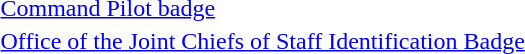<table>
<tr>
<td></td>
<td><a href='#'>Command Pilot badge</a></td>
</tr>
<tr>
<td></td>
<td><a href='#'>Office of the Joint Chiefs of Staff Identification Badge</a></td>
</tr>
</table>
